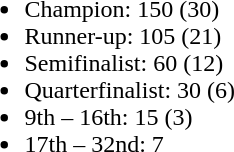<table style="float:left; margin-right:1em">
<tr>
<td><br><ul><li>Champion: 150 (30)</li><li>Runner-up: 105 (21)</li><li>Semifinalist: 60 (12)</li><li>Quarterfinalist: 30 (6)</li><li>9th – 16th: 15 (3)</li><li>17th – 32nd: 7</li></ul><br></td>
</tr>
</table>
